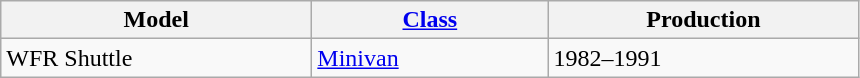<table class="wikitable">
<tr>
<th style="width:200px;">Model</th>
<th style="width:150px;"><a href='#'>Class</a></th>
<th style="width:200px;">Production</th>
</tr>
<tr>
<td valign="top">WFR Shuttle</td>
<td valign="top"><a href='#'>Minivan</a></td>
<td valign="top">1982–1991</td>
</tr>
</table>
